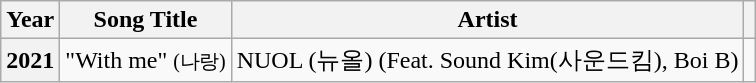<table class="wikitable sortable plainrowheaders">
<tr>
<th scope="col">Year</th>
<th scope="col">Song Title</th>
<th scope="col">Artist</th>
<th scope="col" class="unsortable"></th>
</tr>
<tr>
<th scope="row">2021</th>
<td>"With me" <small>(나랑)</small></td>
<td>NUOL (뉴올) (Feat. Sound Kim(사운드킴), Boi B)</td>
<td></td>
</tr>
</table>
